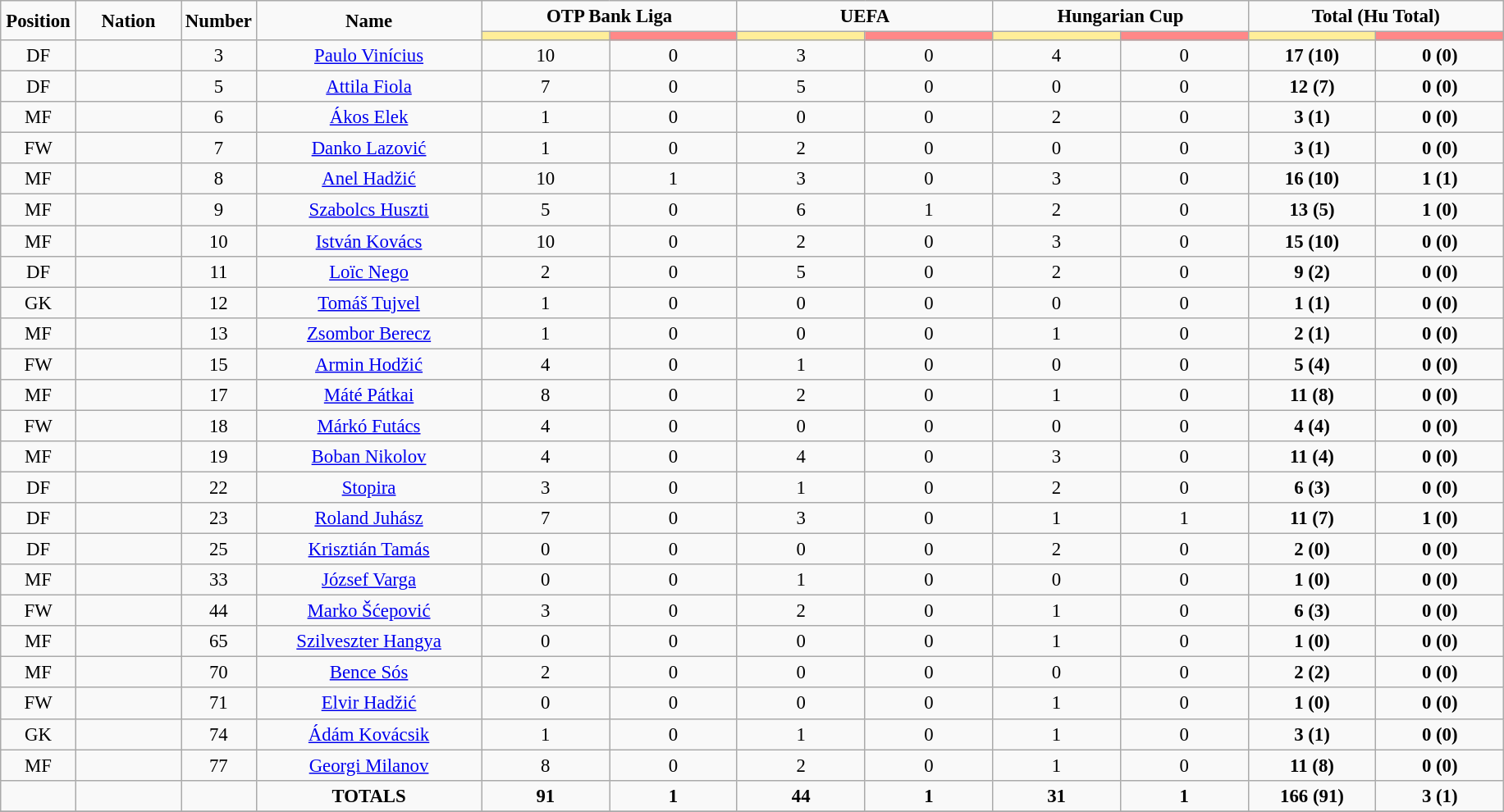<table class="wikitable" style="font-size: 95%; text-align: center;">
<tr>
<td rowspan="2" width="5%" align="center"><strong>Position</strong></td>
<td rowspan="2" width="7%" align="center"><strong>Nation</strong></td>
<td rowspan="2" width="5%" align="center"><strong>Number</strong></td>
<td rowspan="2" width="15%" align="center"><strong>Name</strong></td>
<td colspan="2" align="center"><strong>OTP Bank Liga</strong></td>
<td colspan="2" align="center"><strong>UEFA</strong></td>
<td colspan="2" align="center"><strong>Hungarian Cup</strong></td>
<td colspan="2" align="center"><strong>Total (Hu Total)</strong></td>
</tr>
<tr>
<th width=60 style="background: #FFEE99"></th>
<th width=60 style="background: #FF8888"></th>
<th width=60 style="background: #FFEE99"></th>
<th width=60 style="background: #FF8888"></th>
<th width=60 style="background: #FFEE99"></th>
<th width=60 style="background: #FF8888"></th>
<th width=60 style="background: #FFEE99"></th>
<th width=60 style="background: #FF8888"></th>
</tr>
<tr>
<td>DF</td>
<td></td>
<td>3</td>
<td><a href='#'>Paulo Vinícius</a></td>
<td>10</td>
<td>0</td>
<td>3</td>
<td>0</td>
<td>4</td>
<td>0</td>
<td><strong>17 (10)</strong></td>
<td><strong>0 (0)</strong></td>
</tr>
<tr>
<td>DF</td>
<td></td>
<td>5</td>
<td><a href='#'>Attila Fiola</a></td>
<td>7</td>
<td>0</td>
<td>5</td>
<td>0</td>
<td>0</td>
<td>0</td>
<td><strong>12 (7)</strong></td>
<td><strong>0 (0)</strong></td>
</tr>
<tr>
<td>MF</td>
<td></td>
<td>6</td>
<td><a href='#'>Ákos Elek</a></td>
<td>1</td>
<td>0</td>
<td>0</td>
<td>0</td>
<td>2</td>
<td>0</td>
<td><strong>3 (1)</strong></td>
<td><strong>0 (0)</strong></td>
</tr>
<tr>
<td>FW</td>
<td></td>
<td>7</td>
<td><a href='#'>Danko Lazović</a></td>
<td>1</td>
<td>0</td>
<td>2</td>
<td>0</td>
<td>0</td>
<td>0</td>
<td><strong>3 (1)</strong></td>
<td><strong>0 (0)</strong></td>
</tr>
<tr>
<td>MF</td>
<td></td>
<td>8</td>
<td><a href='#'>Anel Hadžić</a></td>
<td>10</td>
<td>1</td>
<td>3</td>
<td>0</td>
<td>3</td>
<td>0</td>
<td><strong>16 (10)</strong></td>
<td><strong>1 (1)</strong></td>
</tr>
<tr>
<td>MF</td>
<td></td>
<td>9</td>
<td><a href='#'>Szabolcs Huszti</a></td>
<td>5</td>
<td>0</td>
<td>6</td>
<td>1</td>
<td>2</td>
<td>0</td>
<td><strong>13 (5)</strong></td>
<td><strong>1 (0)</strong></td>
</tr>
<tr>
<td>MF</td>
<td></td>
<td>10</td>
<td><a href='#'>István Kovács</a></td>
<td>10</td>
<td>0</td>
<td>2</td>
<td>0</td>
<td>3</td>
<td>0</td>
<td><strong>15 (10)</strong></td>
<td><strong>0 (0)</strong></td>
</tr>
<tr>
<td>DF</td>
<td></td>
<td>11</td>
<td><a href='#'>Loïc Nego</a></td>
<td>2</td>
<td>0</td>
<td>5</td>
<td>0</td>
<td>2</td>
<td>0</td>
<td><strong>9 (2)</strong></td>
<td><strong>0 (0)</strong></td>
</tr>
<tr>
<td>GK</td>
<td></td>
<td>12</td>
<td><a href='#'>Tomáš Tujvel</a></td>
<td>1</td>
<td>0</td>
<td>0</td>
<td>0</td>
<td>0</td>
<td>0</td>
<td><strong>1 (1)</strong></td>
<td><strong>0 (0)</strong></td>
</tr>
<tr>
<td>MF</td>
<td></td>
<td>13</td>
<td><a href='#'>Zsombor Berecz</a></td>
<td>1</td>
<td>0</td>
<td>0</td>
<td>0</td>
<td>1</td>
<td>0</td>
<td><strong>2 (1)</strong></td>
<td><strong>0 (0)</strong></td>
</tr>
<tr>
<td>FW</td>
<td></td>
<td>15</td>
<td><a href='#'>Armin Hodžić</a></td>
<td>4</td>
<td>0</td>
<td>1</td>
<td>0</td>
<td>0</td>
<td>0</td>
<td><strong>5 (4)</strong></td>
<td><strong>0 (0)</strong></td>
</tr>
<tr>
<td>MF</td>
<td></td>
<td>17</td>
<td><a href='#'>Máté Pátkai</a></td>
<td>8</td>
<td>0</td>
<td>2</td>
<td>0</td>
<td>1</td>
<td>0</td>
<td><strong>11 (8)</strong></td>
<td><strong>0 (0)</strong></td>
</tr>
<tr>
<td>FW</td>
<td></td>
<td>18</td>
<td><a href='#'>Márkó Futács</a></td>
<td>4</td>
<td>0</td>
<td>0</td>
<td>0</td>
<td>0</td>
<td>0</td>
<td><strong>4 (4)</strong></td>
<td><strong>0 (0)</strong></td>
</tr>
<tr>
<td>MF</td>
<td></td>
<td>19</td>
<td><a href='#'>Boban Nikolov</a></td>
<td>4</td>
<td>0</td>
<td>4</td>
<td>0</td>
<td>3</td>
<td>0</td>
<td><strong>11 (4)</strong></td>
<td><strong>0 (0)</strong></td>
</tr>
<tr>
<td>DF</td>
<td></td>
<td>22</td>
<td><a href='#'>Stopira</a></td>
<td>3</td>
<td>0</td>
<td>1</td>
<td>0</td>
<td>2</td>
<td>0</td>
<td><strong>6 (3)</strong></td>
<td><strong>0 (0)</strong></td>
</tr>
<tr>
<td>DF</td>
<td></td>
<td>23</td>
<td><a href='#'>Roland Juhász</a></td>
<td>7</td>
<td>0</td>
<td>3</td>
<td>0</td>
<td>1</td>
<td>1</td>
<td><strong>11 (7)</strong></td>
<td><strong>1 (0)</strong></td>
</tr>
<tr>
<td>DF</td>
<td></td>
<td>25</td>
<td><a href='#'>Krisztián Tamás</a></td>
<td>0</td>
<td>0</td>
<td>0</td>
<td>0</td>
<td>2</td>
<td>0</td>
<td><strong>2 (0)</strong></td>
<td><strong>0 (0)</strong></td>
</tr>
<tr>
<td>MF</td>
<td></td>
<td>33</td>
<td><a href='#'>József Varga</a></td>
<td>0</td>
<td>0</td>
<td>1</td>
<td>0</td>
<td>0</td>
<td>0</td>
<td><strong>1 (0)</strong></td>
<td><strong>0 (0)</strong></td>
</tr>
<tr>
<td>FW</td>
<td></td>
<td>44</td>
<td><a href='#'>Marko Šćepović</a></td>
<td>3</td>
<td>0</td>
<td>2</td>
<td>0</td>
<td>1</td>
<td>0</td>
<td><strong>6 (3)</strong></td>
<td><strong>0 (0)</strong></td>
</tr>
<tr>
<td>MF</td>
<td></td>
<td>65</td>
<td><a href='#'>Szilveszter Hangya</a></td>
<td>0</td>
<td>0</td>
<td>0</td>
<td>0</td>
<td>1</td>
<td>0</td>
<td><strong>1 (0)</strong></td>
<td><strong>0 (0)</strong></td>
</tr>
<tr>
<td>MF</td>
<td></td>
<td>70</td>
<td><a href='#'>Bence Sós</a></td>
<td>2</td>
<td>0</td>
<td>0</td>
<td>0</td>
<td>0</td>
<td>0</td>
<td><strong>2 (2)</strong></td>
<td><strong>0 (0)</strong></td>
</tr>
<tr>
<td>FW</td>
<td></td>
<td>71</td>
<td><a href='#'>Elvir Hadžić</a></td>
<td>0</td>
<td>0</td>
<td>0</td>
<td>0</td>
<td>1</td>
<td>0</td>
<td><strong>1 (0)</strong></td>
<td><strong>0 (0)</strong></td>
</tr>
<tr>
<td>GK</td>
<td></td>
<td>74</td>
<td><a href='#'>Ádám Kovácsik</a></td>
<td>1</td>
<td>0</td>
<td>1</td>
<td>0</td>
<td>1</td>
<td>0</td>
<td><strong>3 (1)</strong></td>
<td><strong>0 (0)</strong></td>
</tr>
<tr>
<td>MF</td>
<td></td>
<td>77</td>
<td><a href='#'>Georgi Milanov</a></td>
<td>8</td>
<td>0</td>
<td>2</td>
<td>0</td>
<td>1</td>
<td>0</td>
<td><strong>11 (8)</strong></td>
<td><strong>0 (0)</strong></td>
</tr>
<tr>
<td></td>
<td></td>
<td></td>
<td><strong>TOTALS</strong></td>
<td><strong>91</strong></td>
<td><strong>1</strong></td>
<td><strong>44</strong></td>
<td><strong>1</strong></td>
<td><strong>31</strong></td>
<td><strong>1</strong></td>
<td><strong>166 (91)</strong></td>
<td><strong>3 (1)</strong></td>
</tr>
<tr>
</tr>
</table>
